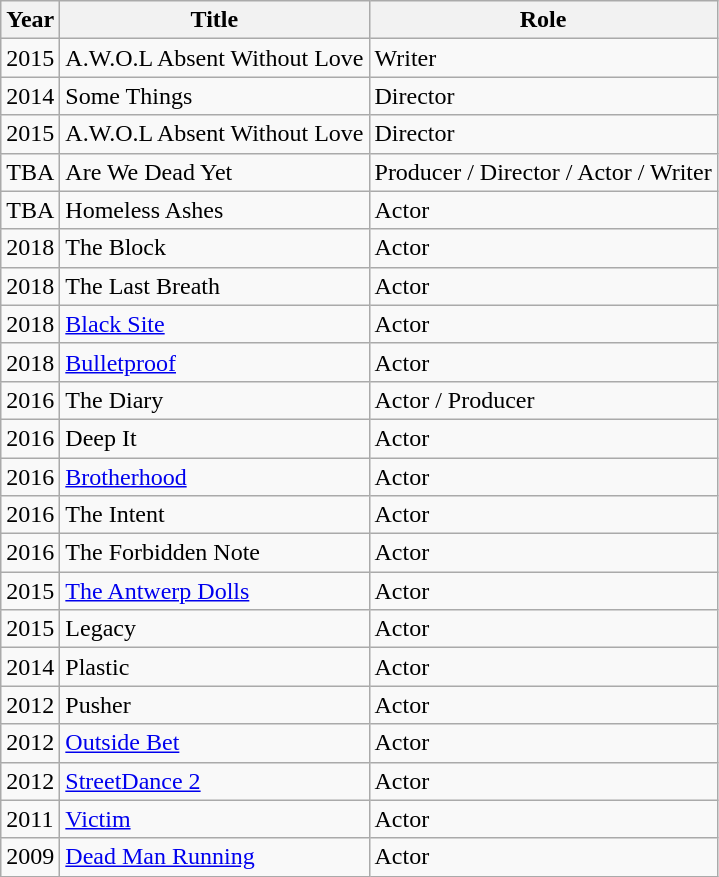<table class="wikitable sortable">
<tr>
<th>Year</th>
<th>Title</th>
<th>Role</th>
</tr>
<tr>
<td>2015</td>
<td>A.W.O.L Absent Without Love</td>
<td>Writer</td>
</tr>
<tr>
<td>2014</td>
<td>Some Things</td>
<td>Director</td>
</tr>
<tr>
<td>2015</td>
<td>A.W.O.L Absent Without Love</td>
<td>Director</td>
</tr>
<tr>
<td>TBA</td>
<td>Are We Dead Yet</td>
<td>Producer / Director / Actor / Writer</td>
</tr>
<tr>
<td>TBA</td>
<td>Homeless Ashes</td>
<td>Actor</td>
</tr>
<tr>
<td>2018</td>
<td>The Block</td>
<td>Actor</td>
</tr>
<tr>
<td>2018</td>
<td>The Last Breath</td>
<td>Actor</td>
</tr>
<tr>
<td>2018</td>
<td><a href='#'>Black Site</a></td>
<td>Actor</td>
</tr>
<tr>
<td>2018</td>
<td><a href='#'>Bulletproof</a></td>
<td>Actor</td>
</tr>
<tr>
<td>2016</td>
<td>The Diary</td>
<td>Actor / Producer</td>
</tr>
<tr>
<td>2016</td>
<td>Deep It</td>
<td>Actor</td>
</tr>
<tr>
<td>2016</td>
<td><a href='#'>Brotherhood</a></td>
<td>Actor</td>
</tr>
<tr>
<td>2016</td>
<td>The Intent</td>
<td>Actor</td>
</tr>
<tr>
<td>2016</td>
<td>The Forbidden Note</td>
<td>Actor</td>
</tr>
<tr>
<td>2015</td>
<td><a href='#'>The Antwerp Dolls</a></td>
<td>Actor</td>
</tr>
<tr>
<td>2015</td>
<td>Legacy</td>
<td>Actor</td>
</tr>
<tr>
<td>2014</td>
<td>Plastic</td>
<td>Actor</td>
</tr>
<tr>
<td>2012</td>
<td>Pusher</td>
<td>Actor</td>
</tr>
<tr>
<td>2012</td>
<td><a href='#'>Outside Bet</a></td>
<td>Actor</td>
</tr>
<tr>
<td>2012</td>
<td><a href='#'>StreetDance 2</a></td>
<td>Actor</td>
</tr>
<tr>
<td>2011</td>
<td><a href='#'>Victim</a></td>
<td>Actor</td>
</tr>
<tr>
<td>2009</td>
<td><a href='#'>Dead Man Running</a></td>
<td>Actor</td>
</tr>
</table>
